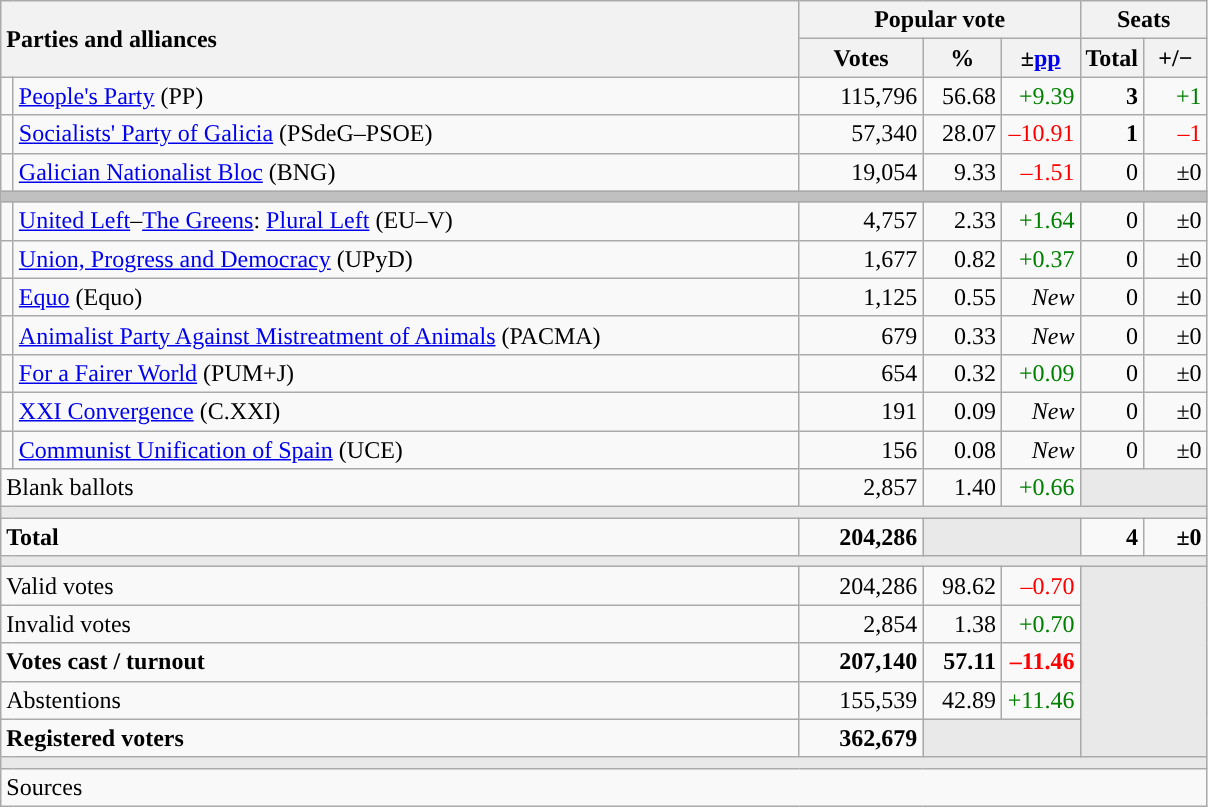<table class="wikitable" style="text-align:right;">
<tr>
<th style="text-align:left;" rowspan="2" colspan="2" width="525">Parties and alliances</th>
<th colspan="3">Popular vote</th>
<th colspan="2">Seats</th>
</tr>
<tr>
<th width="75">Votes</th>
<th width="45">%</th>
<th width="45">±<a href='#'>pp</a></th>
<th width="35">Total</th>
<th width="35">+/−</th>
</tr>
<tr>
<td width="1" style="color:inherit;background:"></td>
<td align="left"><a href='#'>People's Party</a> (PP)</td>
<td>115,796</td>
<td>56.68</td>
<td style="color:green;">+9.39</td>
<td><strong>3</strong></td>
<td style="color:green;">+1</td>
</tr>
<tr>
<td style="color:inherit;background:"></td>
<td align="left"><a href='#'>Socialists' Party of Galicia</a> (PSdeG–PSOE)</td>
<td>57,340</td>
<td>28.07</td>
<td style="color:red;">–10.91</td>
<td><strong>1</strong></td>
<td style="color:red;">–1</td>
</tr>
<tr>
<td style="color:inherit;background:"></td>
<td align="left"><a href='#'>Galician Nationalist Bloc</a> (BNG)</td>
<td>19,054</td>
<td>9.33</td>
<td style="color:red;">–1.51</td>
<td>0</td>
<td>±0</td>
</tr>
<tr>
<td colspan="7" bgcolor="#C0C0C0"></td>
</tr>
<tr>
<td style="color:inherit;background:"></td>
<td align="left"><a href='#'>United Left</a>–<a href='#'>The Greens</a>: <a href='#'>Plural Left</a> (EU–V)</td>
<td>4,757</td>
<td>2.33</td>
<td style="color:green;">+1.64</td>
<td>0</td>
<td>±0</td>
</tr>
<tr>
<td style="color:inherit;background:"></td>
<td align="left"><a href='#'>Union, Progress and Democracy</a> (UPyD)</td>
<td>1,677</td>
<td>0.82</td>
<td style="color:green;">+0.37</td>
<td>0</td>
<td>±0</td>
</tr>
<tr>
<td style="color:inherit;background:"></td>
<td align="left"><a href='#'>Equo</a> (Equo)</td>
<td>1,125</td>
<td>0.55</td>
<td><em>New</em></td>
<td>0</td>
<td>±0</td>
</tr>
<tr>
<td style="color:inherit;background:"></td>
<td align="left"><a href='#'>Animalist Party Against Mistreatment of Animals</a> (PACMA)</td>
<td>679</td>
<td>0.33</td>
<td><em>New</em></td>
<td>0</td>
<td>±0</td>
</tr>
<tr>
<td style="color:inherit;background:"></td>
<td align="left"><a href='#'>For a Fairer World</a> (PUM+J)</td>
<td>654</td>
<td>0.32</td>
<td style="color:green;">+0.09</td>
<td>0</td>
<td>±0</td>
</tr>
<tr>
<td style="color:inherit;background:"></td>
<td align="left"><a href='#'>XXI Convergence</a> (C.XXI)</td>
<td>191</td>
<td>0.09</td>
<td><em>New</em></td>
<td>0</td>
<td>±0</td>
</tr>
<tr>
<td style="color:inherit;background:"></td>
<td align="left"><a href='#'>Communist Unification of Spain</a> (UCE)</td>
<td>156</td>
<td>0.08</td>
<td><em>New</em></td>
<td>0</td>
<td>±0</td>
</tr>
<tr>
<td align="left" colspan="2">Blank ballots</td>
<td>2,857</td>
<td>1.40</td>
<td style="color:green;">+0.66</td>
<td bgcolor="#E9E9E9" colspan="2"></td>
</tr>
<tr>
<td colspan="7" bgcolor="#E9E9E9"></td>
</tr>
<tr style="font-weight:bold;">
<td align="left" colspan="2">Total</td>
<td>204,286</td>
<td bgcolor="#E9E9E9" colspan="2"></td>
<td>4</td>
<td>±0</td>
</tr>
<tr>
<td colspan="7" bgcolor="#E9E9E9"></td>
</tr>
<tr>
<td align="left" colspan="2">Valid votes</td>
<td>204,286</td>
<td>98.62</td>
<td style="color:red;">–0.70</td>
<td bgcolor="#E9E9E9" colspan="2" rowspan="5"></td>
</tr>
<tr>
<td align="left" colspan="2">Invalid votes</td>
<td>2,854</td>
<td>1.38</td>
<td style="color:green;">+0.70</td>
</tr>
<tr style="font-weight:bold;">
<td align="left" colspan="2">Votes cast / turnout</td>
<td>207,140</td>
<td>57.11</td>
<td style="color:red;">–11.46</td>
</tr>
<tr>
<td align="left" colspan="2">Abstentions</td>
<td>155,539</td>
<td>42.89</td>
<td style="color:green;">+11.46</td>
</tr>
<tr style="font-weight:bold;">
<td align="left" colspan="2">Registered voters</td>
<td>362,679</td>
<td bgcolor="#E9E9E9" colspan="2"></td>
</tr>
<tr>
<td colspan="7" bgcolor="#E9E9E9"></td>
</tr>
<tr>
<td align="left" colspan="7">Sources</td>
</tr>
</table>
